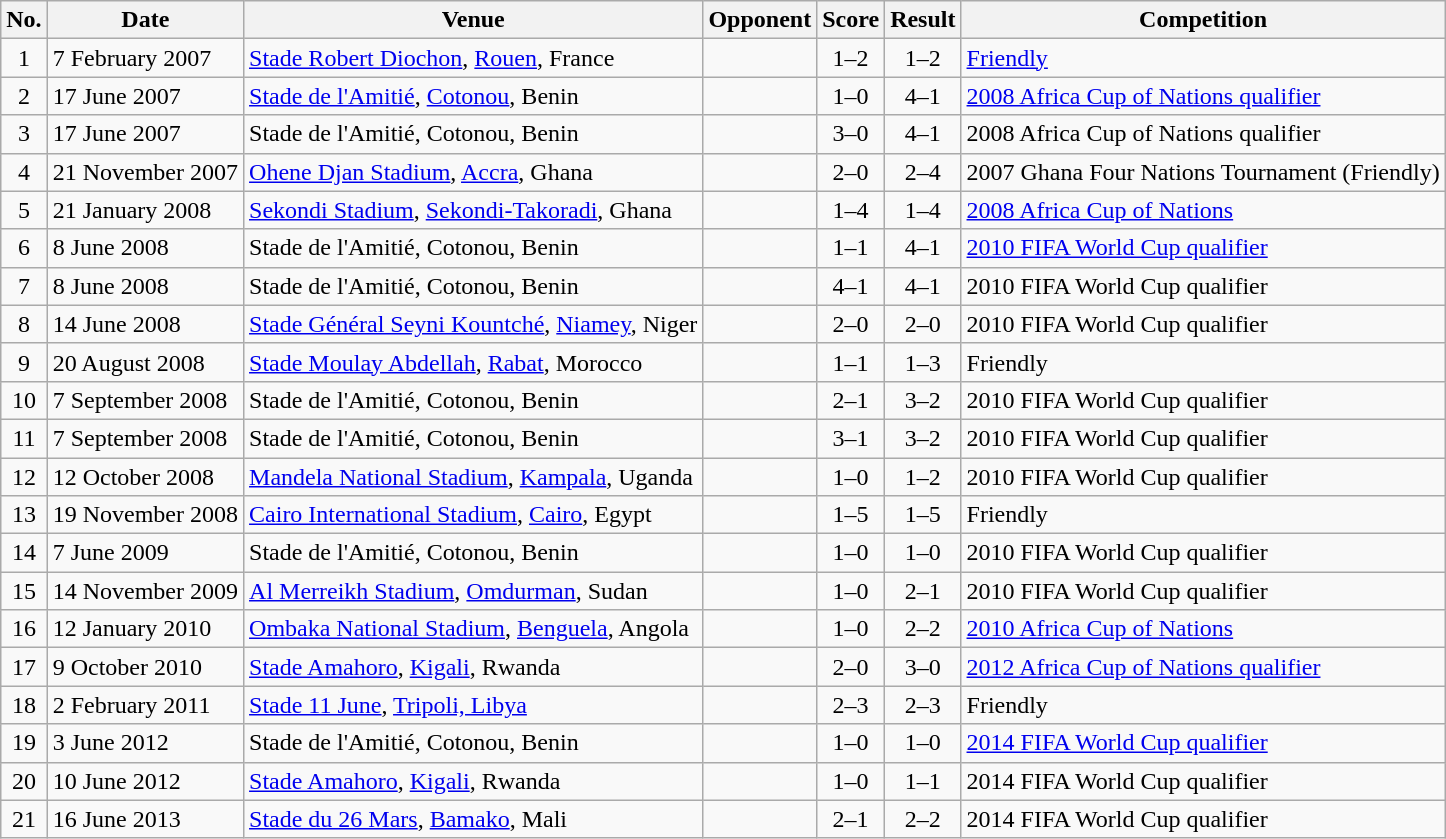<table class="wikitable sortable">
<tr>
<th scope="col">No.</th>
<th scope="col">Date</th>
<th scope="col">Venue</th>
<th scope="col">Opponent</th>
<th scope="col">Score</th>
<th scope="col">Result</th>
<th scope="col">Competition</th>
</tr>
<tr>
<td align="center">1</td>
<td>7 February 2007</td>
<td><a href='#'>Stade Robert Diochon</a>, <a href='#'>Rouen</a>, France</td>
<td></td>
<td align="center">1–2</td>
<td align="center">1–2</td>
<td><a href='#'>Friendly</a></td>
</tr>
<tr>
<td align="center">2</td>
<td>17 June 2007</td>
<td><a href='#'>Stade de l'Amitié</a>, <a href='#'>Cotonou</a>, Benin</td>
<td></td>
<td align="center">1–0</td>
<td align="center">4–1</td>
<td><a href='#'>2008 Africa Cup of Nations qualifier</a></td>
</tr>
<tr>
<td align="center">3</td>
<td>17 June 2007</td>
<td>Stade de l'Amitié, Cotonou, Benin</td>
<td></td>
<td align="center">3–0</td>
<td align="center">4–1</td>
<td>2008 Africa Cup of Nations qualifier</td>
</tr>
<tr>
<td align="center">4</td>
<td>21 November 2007</td>
<td><a href='#'>Ohene Djan Stadium</a>, <a href='#'>Accra</a>, Ghana</td>
<td></td>
<td align="center">2–0</td>
<td align="center">2–4</td>
<td>2007 Ghana Four Nations Tournament (Friendly)</td>
</tr>
<tr>
<td align="center">5</td>
<td>21 January 2008</td>
<td><a href='#'>Sekondi Stadium</a>, <a href='#'>Sekondi-Takoradi</a>, Ghana</td>
<td></td>
<td align="center">1–4</td>
<td align="center">1–4</td>
<td><a href='#'>2008 Africa Cup of Nations</a></td>
</tr>
<tr>
<td align="center">6</td>
<td>8 June 2008</td>
<td>Stade de l'Amitié, Cotonou, Benin</td>
<td></td>
<td align="center">1–1</td>
<td align="center">4–1</td>
<td><a href='#'>2010 FIFA World Cup qualifier</a></td>
</tr>
<tr>
<td align="center">7</td>
<td>8 June 2008</td>
<td>Stade de l'Amitié, Cotonou, Benin</td>
<td></td>
<td align="center">4–1</td>
<td align="center">4–1</td>
<td>2010 FIFA World Cup qualifier</td>
</tr>
<tr>
<td align="center">8</td>
<td>14 June 2008</td>
<td><a href='#'>Stade Général Seyni Kountché</a>, <a href='#'>Niamey</a>, Niger</td>
<td></td>
<td align="center">2–0</td>
<td align="center">2–0</td>
<td>2010 FIFA World Cup qualifier</td>
</tr>
<tr>
<td align="center">9</td>
<td>20 August 2008</td>
<td><a href='#'>Stade Moulay Abdellah</a>, <a href='#'>Rabat</a>, Morocco</td>
<td></td>
<td align="center">1–1</td>
<td align="center">1–3</td>
<td>Friendly</td>
</tr>
<tr>
<td align="center">10</td>
<td>7 September 2008</td>
<td>Stade de l'Amitié, Cotonou, Benin</td>
<td></td>
<td align="center">2–1</td>
<td align="center">3–2</td>
<td>2010 FIFA World Cup qualifier</td>
</tr>
<tr>
<td align="center">11</td>
<td>7 September 2008</td>
<td>Stade de l'Amitié, Cotonou, Benin</td>
<td></td>
<td align="center">3–1</td>
<td align="center">3–2</td>
<td>2010 FIFA World Cup qualifier</td>
</tr>
<tr>
<td align="center">12</td>
<td>12 October 2008</td>
<td><a href='#'>Mandela National Stadium</a>, <a href='#'>Kampala</a>, Uganda</td>
<td></td>
<td align="center">1–0</td>
<td align="center">1–2</td>
<td>2010 FIFA World Cup qualifier</td>
</tr>
<tr>
<td align="center">13</td>
<td>19 November 2008</td>
<td><a href='#'>Cairo International Stadium</a>, <a href='#'>Cairo</a>, Egypt</td>
<td></td>
<td align="center">1–5</td>
<td align="center">1–5</td>
<td>Friendly</td>
</tr>
<tr>
<td align="center">14</td>
<td>7 June 2009</td>
<td>Stade de l'Amitié, Cotonou, Benin</td>
<td></td>
<td align="center">1–0</td>
<td align="center">1–0</td>
<td>2010 FIFA World Cup qualifier</td>
</tr>
<tr>
<td align="center">15</td>
<td>14 November 2009</td>
<td><a href='#'>Al Merreikh Stadium</a>, <a href='#'>Omdurman</a>, Sudan</td>
<td></td>
<td align="center">1–0</td>
<td align="center">2–1</td>
<td>2010 FIFA World Cup qualifier</td>
</tr>
<tr>
<td align="center">16</td>
<td>12 January 2010</td>
<td><a href='#'>Ombaka National Stadium</a>, <a href='#'>Benguela</a>, Angola</td>
<td></td>
<td align="center">1–0</td>
<td align="center">2–2</td>
<td><a href='#'>2010 Africa Cup of Nations</a></td>
</tr>
<tr>
<td align="center">17</td>
<td>9 October 2010</td>
<td><a href='#'>Stade Amahoro</a>, <a href='#'>Kigali</a>, Rwanda</td>
<td></td>
<td align="center">2–0</td>
<td align="center">3–0</td>
<td><a href='#'>2012 Africa Cup of Nations qualifier</a></td>
</tr>
<tr>
<td align="center">18</td>
<td>2 February 2011</td>
<td><a href='#'>Stade 11 June</a>, <a href='#'>Tripoli, Libya</a></td>
<td></td>
<td align="center">2–3</td>
<td align="center">2–3</td>
<td>Friendly</td>
</tr>
<tr>
<td align="center">19</td>
<td>3 June 2012</td>
<td>Stade de l'Amitié, Cotonou, Benin</td>
<td></td>
<td align="center">1–0</td>
<td align="center">1–0</td>
<td><a href='#'>2014 FIFA World Cup qualifier</a></td>
</tr>
<tr>
<td align="center">20</td>
<td>10 June 2012</td>
<td><a href='#'>Stade Amahoro</a>, <a href='#'>Kigali</a>, Rwanda</td>
<td></td>
<td align="center">1–0</td>
<td align="center">1–1</td>
<td>2014 FIFA World Cup qualifier</td>
</tr>
<tr>
<td align="center">21</td>
<td>16 June 2013</td>
<td><a href='#'>Stade du 26 Mars</a>, <a href='#'>Bamako</a>, Mali</td>
<td></td>
<td align="center">2–1</td>
<td align="center">2–2</td>
<td>2014 FIFA World Cup qualifier</td>
</tr>
</table>
